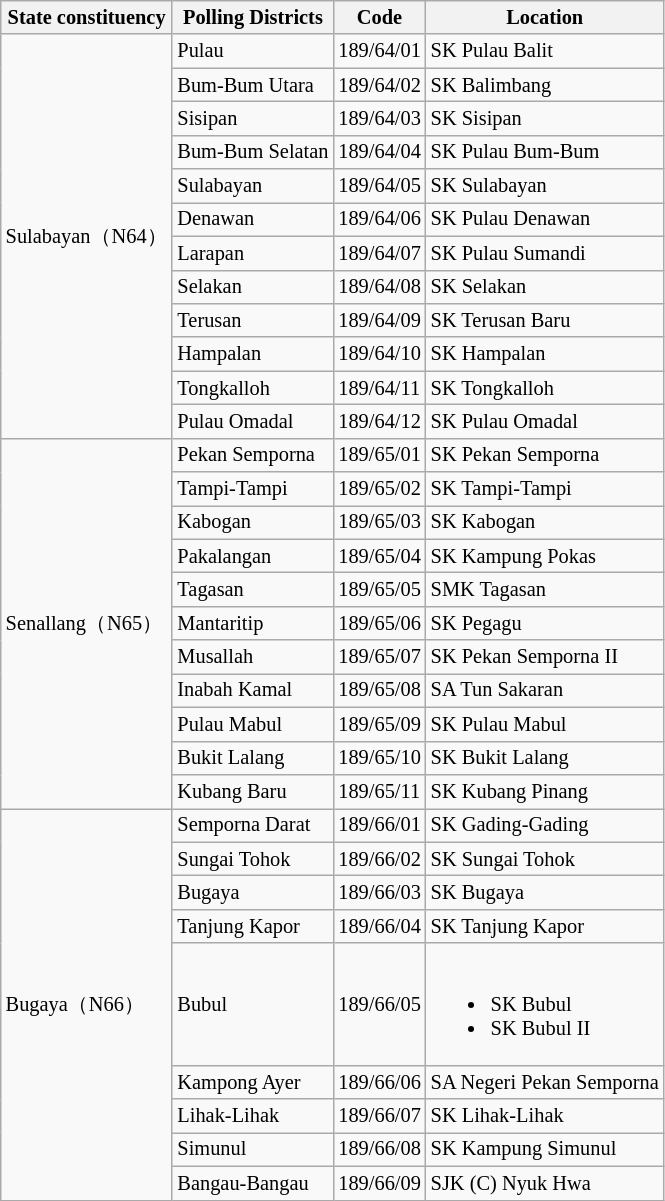<table class="wikitable sortable mw-collapsible" style="white-space:nowrap;font-size:85%">
<tr>
<th>State constituency</th>
<th>Polling Districts</th>
<th>Code</th>
<th>Location</th>
</tr>
<tr>
<td rowspan="12">Sulabayan（N64）</td>
<td>Pulau</td>
<td>189/64/01</td>
<td>SK Pulau Balit</td>
</tr>
<tr>
<td>Bum-Bum Utara</td>
<td>189/64/02</td>
<td>SK Balimbang</td>
</tr>
<tr>
<td>Sisipan</td>
<td>189/64/03</td>
<td>SK Sisipan</td>
</tr>
<tr>
<td>Bum-Bum Selatan</td>
<td>189/64/04</td>
<td>SK Pulau Bum-Bum</td>
</tr>
<tr>
<td>Sulabayan</td>
<td>189/64/05</td>
<td>SK Sulabayan</td>
</tr>
<tr>
<td>Denawan</td>
<td>189/64/06</td>
<td>SK Pulau Denawan</td>
</tr>
<tr>
<td>Larapan</td>
<td>189/64/07</td>
<td>SK Pulau Sumandi</td>
</tr>
<tr>
<td>Selakan</td>
<td>189/64/08</td>
<td>SK Selakan</td>
</tr>
<tr>
<td>Terusan</td>
<td>189/64/09</td>
<td>SK Terusan Baru</td>
</tr>
<tr>
<td>Hampalan</td>
<td>189/64/10</td>
<td>SK Hampalan</td>
</tr>
<tr>
<td>Tongkalloh</td>
<td>189/64/11</td>
<td>SK Tongkalloh</td>
</tr>
<tr>
<td>Pulau Omadal</td>
<td>189/64/12</td>
<td>SK Pulau Omadal</td>
</tr>
<tr>
<td rowspan="11">Senallang（N65）</td>
<td>Pekan Semporna</td>
<td>189/65/01</td>
<td>SK Pekan Semporna</td>
</tr>
<tr>
<td>Tampi-Tampi</td>
<td>189/65/02</td>
<td>SK Tampi-Tampi</td>
</tr>
<tr>
<td>Kabogan</td>
<td>189/65/03</td>
<td>SK Kabogan</td>
</tr>
<tr>
<td>Pakalangan</td>
<td>189/65/04</td>
<td>SK Kampung Pokas</td>
</tr>
<tr>
<td>Tagasan</td>
<td>189/65/05</td>
<td>SMK Tagasan</td>
</tr>
<tr>
<td>Mantaritip</td>
<td>189/65/06</td>
<td>SK Pegagu</td>
</tr>
<tr>
<td>Musallah</td>
<td>189/65/07</td>
<td>SK Pekan Semporna II</td>
</tr>
<tr>
<td>Inabah Kamal</td>
<td>189/65/08</td>
<td>SA Tun Sakaran</td>
</tr>
<tr>
<td>Pulau Mabul</td>
<td>189/65/09</td>
<td>SK Pulau Mabul</td>
</tr>
<tr>
<td>Bukit Lalang</td>
<td>189/65/10</td>
<td>SK Bukit Lalang</td>
</tr>
<tr>
<td>Kubang Baru</td>
<td>189/65/11</td>
<td>SK Kubang Pinang</td>
</tr>
<tr>
<td rowspan="9">Bugaya（N66）</td>
<td>Semporna Darat</td>
<td>189/66/01</td>
<td>SK Gading-Gading</td>
</tr>
<tr>
<td>Sungai Tohok</td>
<td>189/66/02</td>
<td>SK Sungai Tohok</td>
</tr>
<tr>
<td>Bugaya</td>
<td>189/66/03</td>
<td>SK Bugaya</td>
</tr>
<tr>
<td>Tanjung Kapor</td>
<td>189/66/04</td>
<td>SK Tanjung Kapor</td>
</tr>
<tr>
<td>Bubul</td>
<td>189/66/05</td>
<td><br><ul><li>SK Bubul</li><li>SK Bubul II</li></ul></td>
</tr>
<tr>
<td>Kampong Ayer</td>
<td>189/66/06</td>
<td>SA Negeri Pekan Semporna</td>
</tr>
<tr>
<td>Lihak-Lihak</td>
<td>189/66/07</td>
<td>SK Lihak-Lihak</td>
</tr>
<tr>
<td>Simunul</td>
<td>189/66/08</td>
<td>SK Kampung Simunul</td>
</tr>
<tr>
<td>Bangau-Bangau</td>
<td>189/66/09</td>
<td>SJK (C) Nyuk Hwa</td>
</tr>
</table>
